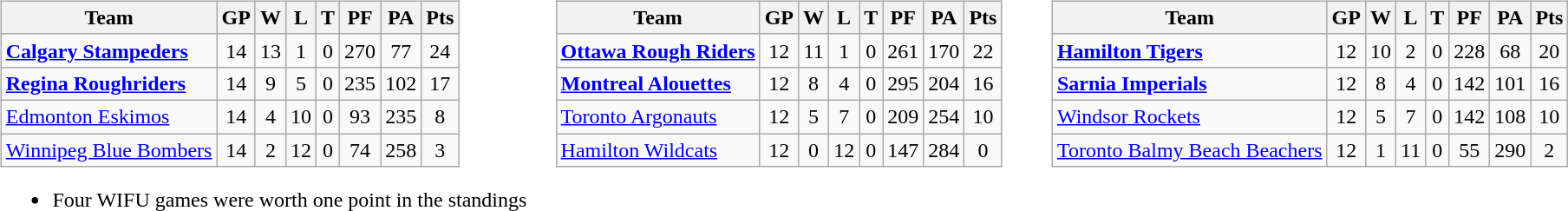<table cellspacing="20">
<tr>
<td valign="top"><br><table class="wikitable">
<tr>
<th>Team</th>
<th>GP</th>
<th>W</th>
<th>L</th>
<th>T</th>
<th>PF</th>
<th>PA</th>
<th>Pts</th>
</tr>
<tr align="center">
<td align="left"><strong><a href='#'>Calgary Stampeders</a></strong></td>
<td>14</td>
<td>13</td>
<td>1</td>
<td>0</td>
<td>270</td>
<td>77</td>
<td>24</td>
</tr>
<tr align="center">
<td align="left"><strong><a href='#'>Regina Roughriders</a></strong></td>
<td>14</td>
<td>9</td>
<td>5</td>
<td>0</td>
<td>235</td>
<td>102</td>
<td>17</td>
</tr>
<tr align="center">
<td align="left"><a href='#'>Edmonton Eskimos</a></td>
<td>14</td>
<td>4</td>
<td>10</td>
<td>0</td>
<td>93</td>
<td>235</td>
<td>8</td>
</tr>
<tr align="center">
<td align="left"><a href='#'>Winnipeg Blue Bombers</a></td>
<td>14</td>
<td>2</td>
<td>12</td>
<td>0</td>
<td>74</td>
<td>258</td>
<td>3</td>
</tr>
</table>
<ul><li>Four WIFU games were worth one point in the standings</li></ul></td>
<td valign="top"><br><table class="wikitable">
<tr>
<th>Team</th>
<th>GP</th>
<th>W</th>
<th>L</th>
<th>T</th>
<th>PF</th>
<th>PA</th>
<th>Pts</th>
</tr>
<tr align="center">
<td align="left"><strong><a href='#'>Ottawa Rough Riders</a></strong></td>
<td>12</td>
<td>11</td>
<td>1</td>
<td>0</td>
<td>261</td>
<td>170</td>
<td>22</td>
</tr>
<tr align="center">
<td align="left"><strong><a href='#'>Montreal Alouettes</a></strong></td>
<td>12</td>
<td>8</td>
<td>4</td>
<td>0</td>
<td>295</td>
<td>204</td>
<td>16</td>
</tr>
<tr align="center">
<td align="left"><a href='#'>Toronto Argonauts</a></td>
<td>12</td>
<td>5</td>
<td>7</td>
<td>0</td>
<td>209</td>
<td>254</td>
<td>10</td>
</tr>
<tr align="center">
<td align="left"><a href='#'>Hamilton Wildcats</a></td>
<td>12</td>
<td>0</td>
<td>12</td>
<td>0</td>
<td>147</td>
<td>284</td>
<td>0</td>
</tr>
</table>
</td>
<td valign="top"><br><table class="wikitable">
<tr>
<th>Team</th>
<th>GP</th>
<th>W</th>
<th>L</th>
<th>T</th>
<th>PF</th>
<th>PA</th>
<th>Pts</th>
</tr>
<tr align="center">
<td align="left"><strong><a href='#'>Hamilton Tigers</a></strong></td>
<td>12</td>
<td>10</td>
<td>2</td>
<td>0</td>
<td>228</td>
<td>68</td>
<td>20</td>
</tr>
<tr align="center">
<td align="left"><strong><a href='#'>Sarnia Imperials</a></strong></td>
<td>12</td>
<td>8</td>
<td>4</td>
<td>0</td>
<td>142</td>
<td>101</td>
<td>16</td>
</tr>
<tr align="center">
<td align="left"><a href='#'>Windsor Rockets</a></td>
<td>12</td>
<td>5</td>
<td>7</td>
<td>0</td>
<td>142</td>
<td>108</td>
<td>10</td>
</tr>
<tr align="center">
<td align="left"><a href='#'>Toronto Balmy Beach Beachers</a></td>
<td>12</td>
<td>1</td>
<td>11</td>
<td>0</td>
<td>55</td>
<td>290</td>
<td>2</td>
</tr>
</table>
</td>
</tr>
</table>
